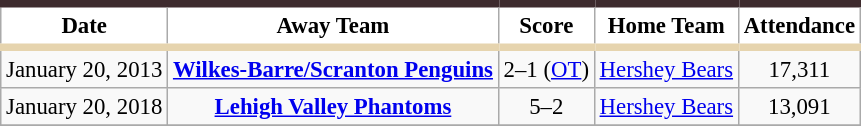<table class="wikitable sortable" style="font-size: 95%;text-align: center;">
<tr>
<th style="background:#FFFFFF; border-top:#3e2b2e 5px solid; border-bottom:#E6D4AE 5px solid;">Date</th>
<th style="background:#FFFFFF; border-top:#3e2b2e 5px solid; border-bottom:#E6D4AE 5px solid;">Away Team</th>
<th style="background:#FFFFFF; border-top:#3e2b2e 5px solid; border-bottom:#E6D4AE 5px solid;">Score</th>
<th style="background:#FFFFFF; border-top:#3e2b2e 5px solid; border-bottom:#E6D4AE 5px solid;">Home Team</th>
<th style="background:#FFFFFF; border-top:#3e2b2e 5px solid; border-bottom:#E6D4AE 5px solid;">Attendance</th>
</tr>
<tr>
<td>January 20, 2013</td>
<td><strong><a href='#'>Wilkes-Barre/Scranton Penguins</a></strong></td>
<td>2–1 (<a href='#'>OT</a>)</td>
<td><a href='#'>Hershey Bears</a></td>
<td>17,311</td>
</tr>
<tr>
<td>January 20, 2018</td>
<td><strong><a href='#'>Lehigh Valley Phantoms</a></strong></td>
<td>5–2</td>
<td><a href='#'>Hershey Bears</a></td>
<td>13,091</td>
</tr>
<tr>
</tr>
</table>
